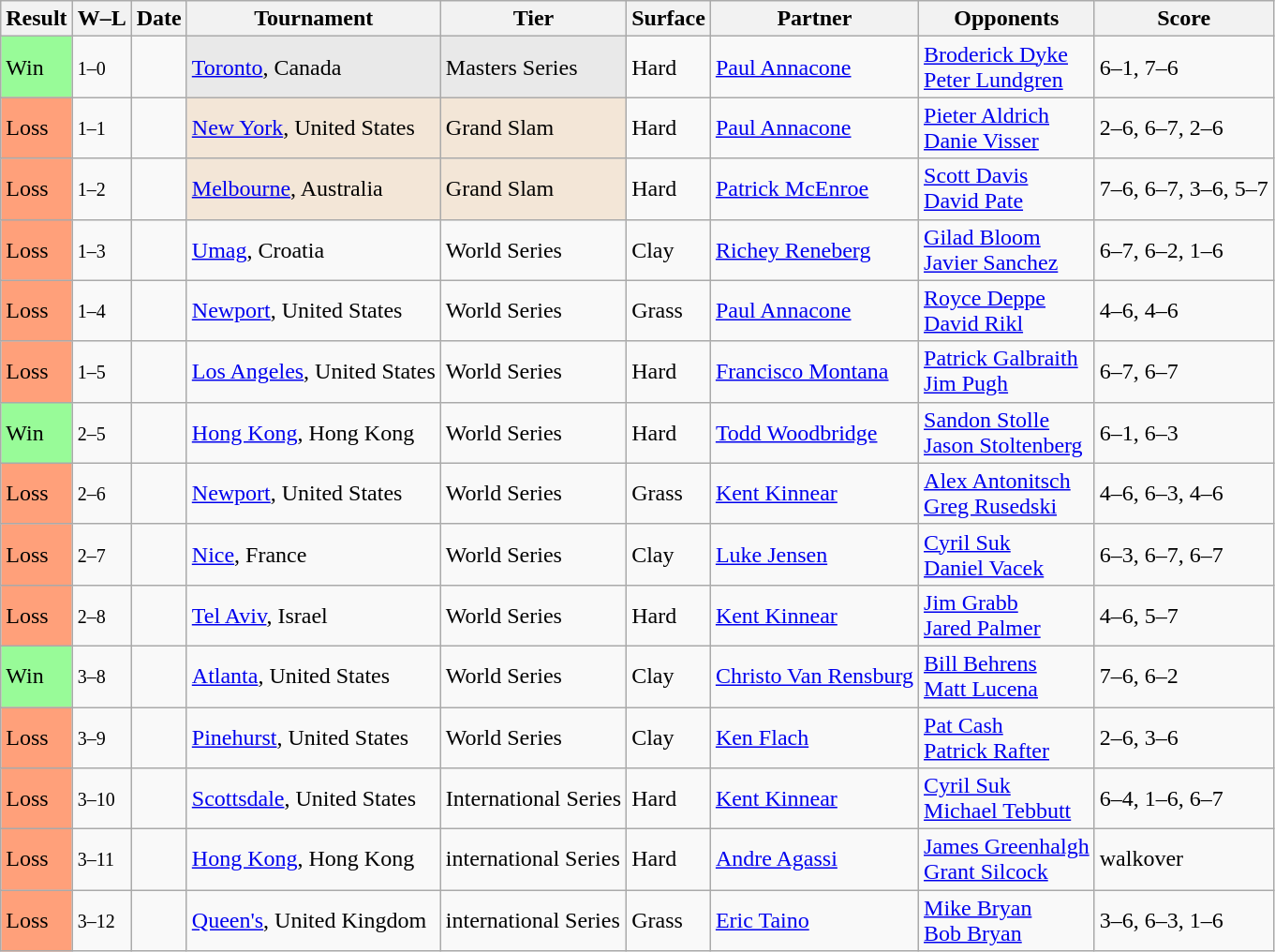<table class="sortable wikitable">
<tr>
<th>Result</th>
<th class="unsortable">W–L</th>
<th>Date</th>
<th>Tournament</th>
<th>Tier</th>
<th>Surface</th>
<th>Partner</th>
<th>Opponents</th>
<th class="unsortable">Score</th>
</tr>
<tr>
<td style="background:#98fb98;">Win</td>
<td><small>1–0</small></td>
<td><a href='#'></a></td>
<td style="background:#e9e9e9;"><a href='#'>Toronto</a>, Canada</td>
<td style="background:#e9e9e9;">Masters Series</td>
<td>Hard</td>
<td> <a href='#'>Paul Annacone</a></td>
<td> <a href='#'>Broderick Dyke</a> <br>  <a href='#'>Peter Lundgren</a></td>
<td>6–1, 7–6</td>
</tr>
<tr>
<td style="background:#ffa07a;">Loss</td>
<td><small>1–1</small></td>
<td><a href='#'></a></td>
<td style="background:#f3e6d7;"><a href='#'>New York</a>, United States</td>
<td style="background:#f3e6d7;">Grand Slam</td>
<td>Hard</td>
<td> <a href='#'>Paul Annacone</a></td>
<td> <a href='#'>Pieter Aldrich</a> <br>  <a href='#'>Danie Visser</a></td>
<td>2–6, 6–7, 2–6</td>
</tr>
<tr>
<td style="background:#ffa07a;">Loss</td>
<td><small>1–2</small></td>
<td><a href='#'></a></td>
<td style="background:#f3e6d7;"><a href='#'>Melbourne</a>, Australia</td>
<td style="background:#f3e6d7;">Grand Slam</td>
<td>Hard</td>
<td> <a href='#'>Patrick McEnroe</a></td>
<td> <a href='#'>Scott Davis</a> <br>  <a href='#'>David Pate</a></td>
<td>7–6, 6–7, 3–6, 5–7</td>
</tr>
<tr>
<td style="background:#ffa07a;">Loss</td>
<td><small>1–3</small></td>
<td><a href='#'></a></td>
<td><a href='#'>Umag</a>, Croatia</td>
<td>World Series</td>
<td>Clay</td>
<td> <a href='#'>Richey Reneberg</a></td>
<td> <a href='#'>Gilad Bloom</a> <br>  <a href='#'>Javier Sanchez</a></td>
<td>6–7, 6–2, 1–6</td>
</tr>
<tr>
<td style="background:#ffa07a;">Loss</td>
<td><small>1–4</small></td>
<td><a href='#'></a></td>
<td><a href='#'>Newport</a>, United States</td>
<td>World Series</td>
<td>Grass</td>
<td> <a href='#'>Paul Annacone</a></td>
<td> <a href='#'>Royce Deppe</a> <br>  <a href='#'>David Rikl</a></td>
<td>4–6, 4–6</td>
</tr>
<tr>
<td style="background:#ffa07a;">Loss</td>
<td><small>1–5</small></td>
<td><a href='#'></a></td>
<td><a href='#'>Los Angeles</a>, United States</td>
<td>World Series</td>
<td>Hard</td>
<td> <a href='#'>Francisco Montana</a></td>
<td> <a href='#'>Patrick Galbraith</a> <br>  <a href='#'>Jim Pugh</a></td>
<td>6–7, 6–7</td>
</tr>
<tr>
<td style="background:#98fb98;">Win</td>
<td><small>2–5</small></td>
<td><a href='#'></a></td>
<td><a href='#'>Hong Kong</a>, Hong Kong</td>
<td>World Series</td>
<td>Hard</td>
<td> <a href='#'>Todd Woodbridge</a></td>
<td> <a href='#'>Sandon Stolle</a> <br>  <a href='#'>Jason Stoltenberg</a></td>
<td>6–1, 6–3</td>
</tr>
<tr>
<td style="background:#ffa07a;">Loss</td>
<td><small>2–6</small></td>
<td><a href='#'></a></td>
<td><a href='#'>Newport</a>, United States</td>
<td>World Series</td>
<td>Grass</td>
<td> <a href='#'>Kent Kinnear</a></td>
<td> <a href='#'>Alex Antonitsch</a> <br>  <a href='#'>Greg Rusedski</a></td>
<td>4–6, 6–3, 4–6</td>
</tr>
<tr>
<td style="background:#ffa07a;">Loss</td>
<td><small>2–7</small></td>
<td><a href='#'></a></td>
<td><a href='#'>Nice</a>, France</td>
<td>World Series</td>
<td>Clay</td>
<td> <a href='#'>Luke Jensen</a></td>
<td> <a href='#'>Cyril Suk</a> <br>  <a href='#'>Daniel Vacek</a></td>
<td>6–3, 6–7, 6–7</td>
</tr>
<tr>
<td style="background:#ffa07a;">Loss</td>
<td><small>2–8</small></td>
<td><a href='#'></a></td>
<td><a href='#'>Tel Aviv</a>, Israel</td>
<td>World Series</td>
<td>Hard</td>
<td> <a href='#'>Kent Kinnear</a></td>
<td> <a href='#'>Jim Grabb</a> <br>  <a href='#'>Jared Palmer</a></td>
<td>4–6, 5–7</td>
</tr>
<tr>
<td style="background:#98fb98;">Win</td>
<td><small>3–8</small></td>
<td><a href='#'></a></td>
<td><a href='#'>Atlanta</a>, United States</td>
<td>World Series</td>
<td>Clay</td>
<td> <a href='#'>Christo Van Rensburg</a></td>
<td> <a href='#'>Bill Behrens</a> <br>  <a href='#'>Matt Lucena</a></td>
<td>7–6, 6–2</td>
</tr>
<tr>
<td style="background:#ffa07a;">Loss</td>
<td><small>3–9</small></td>
<td><a href='#'></a></td>
<td><a href='#'>Pinehurst</a>, United States</td>
<td>World Series</td>
<td>Clay</td>
<td> <a href='#'>Ken Flach</a></td>
<td> <a href='#'>Pat Cash</a> <br>  <a href='#'>Patrick Rafter</a></td>
<td>2–6, 3–6</td>
</tr>
<tr>
<td style="background:#ffa07a;">Loss</td>
<td><small>3–10</small></td>
<td><a href='#'></a></td>
<td><a href='#'>Scottsdale</a>, United States</td>
<td>International Series</td>
<td>Hard</td>
<td> <a href='#'>Kent Kinnear</a></td>
<td> <a href='#'>Cyril Suk</a> <br>  <a href='#'>Michael Tebbutt</a></td>
<td>6–4, 1–6, 6–7</td>
</tr>
<tr>
<td style="background:#ffa07a;">Loss</td>
<td><small>3–11</small></td>
<td><a href='#'></a></td>
<td><a href='#'>Hong Kong</a>, Hong Kong</td>
<td>international Series</td>
<td>Hard</td>
<td> <a href='#'>Andre Agassi</a></td>
<td> <a href='#'>James Greenhalgh</a> <br>  <a href='#'>Grant Silcock</a></td>
<td>walkover</td>
</tr>
<tr>
<td style="background:#ffa07a;">Loss</td>
<td><small>3–12</small></td>
<td><a href='#'></a></td>
<td><a href='#'>Queen's</a>, United Kingdom</td>
<td>international Series</td>
<td>Grass</td>
<td> <a href='#'>Eric Taino</a></td>
<td> <a href='#'>Mike Bryan</a> <br>  <a href='#'>Bob Bryan</a></td>
<td>3–6, 6–3, 1–6</td>
</tr>
</table>
